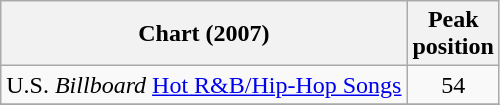<table class="wikitable">
<tr>
<th align="left">Chart (2007)</th>
<th align="center">Peak<br>position</th>
</tr>
<tr>
<td align="left">U.S. <em>Billboard</em> <a href='#'>Hot R&B/Hip-Hop Songs</a></td>
<td align="center">54</td>
</tr>
<tr>
</tr>
</table>
